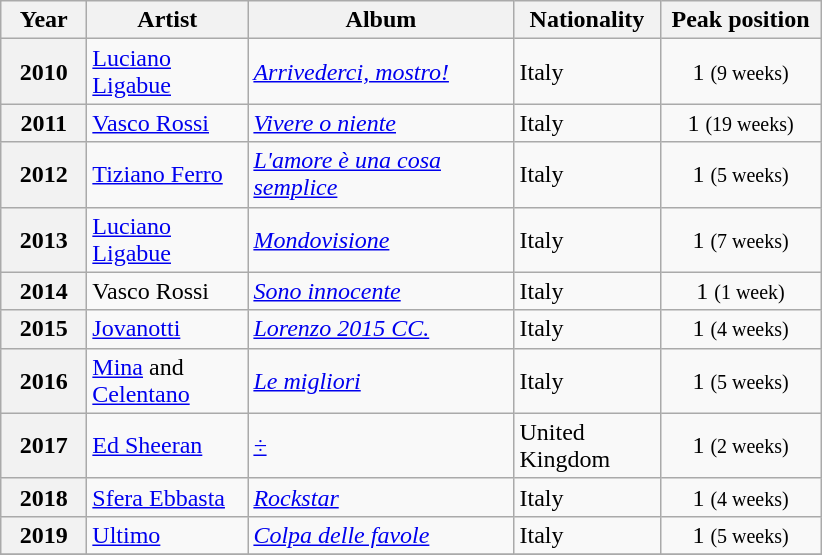<table class="wikitable sortable plainrowheaders">
<tr>
<th style="width:50px;">Year</th>
<th style="width:100px;">Artist</th>
<th style="width:170px;">Album</th>
<th style="width:90px;">Nationality</th>
<th style="width:100px;">Peak position</th>
</tr>
<tr>
<th scope="row">2010</th>
<td><a href='#'>Luciano Ligabue</a></td>
<td><em><a href='#'>Arrivederci, mostro!</a></em></td>
<td>Italy</td>
<td style="text-align:center;">1 <small>(9 weeks)</small></td>
</tr>
<tr>
<th scope="row">2011</th>
<td><a href='#'>Vasco Rossi</a></td>
<td><em><a href='#'>Vivere o niente</a></em></td>
<td>Italy</td>
<td style="text-align:center;">1 <small>(19 weeks)</small></td>
</tr>
<tr>
<th scope="row">2012</th>
<td><a href='#'>Tiziano Ferro</a></td>
<td><em><a href='#'>L'amore è una cosa semplice</a></em></td>
<td>Italy</td>
<td style="text-align:center;">1 <small>(5 weeks)</small></td>
</tr>
<tr>
<th scope="row">2013</th>
<td><a href='#'>Luciano Ligabue</a></td>
<td><em><a href='#'>Mondovisione</a></em></td>
<td>Italy</td>
<td style="text-align:center;">1 <small>(7 weeks)</small></td>
</tr>
<tr>
<th scope="row">2014</th>
<td>Vasco Rossi</td>
<td><em><a href='#'>Sono innocente</a></em></td>
<td>Italy</td>
<td style="text-align:center;">1 <small>(1 week)</small></td>
</tr>
<tr>
<th scope="row">2015</th>
<td><a href='#'>Jovanotti</a></td>
<td><em><a href='#'>Lorenzo 2015 CC.</a></em></td>
<td>Italy</td>
<td style="text-align:center;">1 <small>(4 weeks)</small></td>
</tr>
<tr>
<th scope="row">2016</th>
<td><a href='#'>Mina</a> and <a href='#'>Celentano</a></td>
<td><em><a href='#'>Le migliori</a></em></td>
<td>Italy</td>
<td style="text-align:center;">1 <small>(5 weeks)</small></td>
</tr>
<tr>
<th scope="row">2017</th>
<td><a href='#'>Ed Sheeran</a></td>
<td><em><a href='#'>÷</a></em></td>
<td>United Kingdom</td>
<td style="text-align:center;">1 <small>(2 weeks)</small></td>
</tr>
<tr>
<th scope="row">2018</th>
<td><a href='#'>Sfera Ebbasta</a></td>
<td><em><a href='#'>Rockstar</a></em></td>
<td>Italy</td>
<td style="text-align:center;">1 <small>(4 weeks)</small></td>
</tr>
<tr>
<th scope="row">2019</th>
<td><a href='#'>Ultimo</a></td>
<td><em><a href='#'>Colpa delle favole</a></em></td>
<td>Italy</td>
<td style="text-align:center;">1 <small>(5 weeks)</small></td>
</tr>
<tr>
</tr>
</table>
